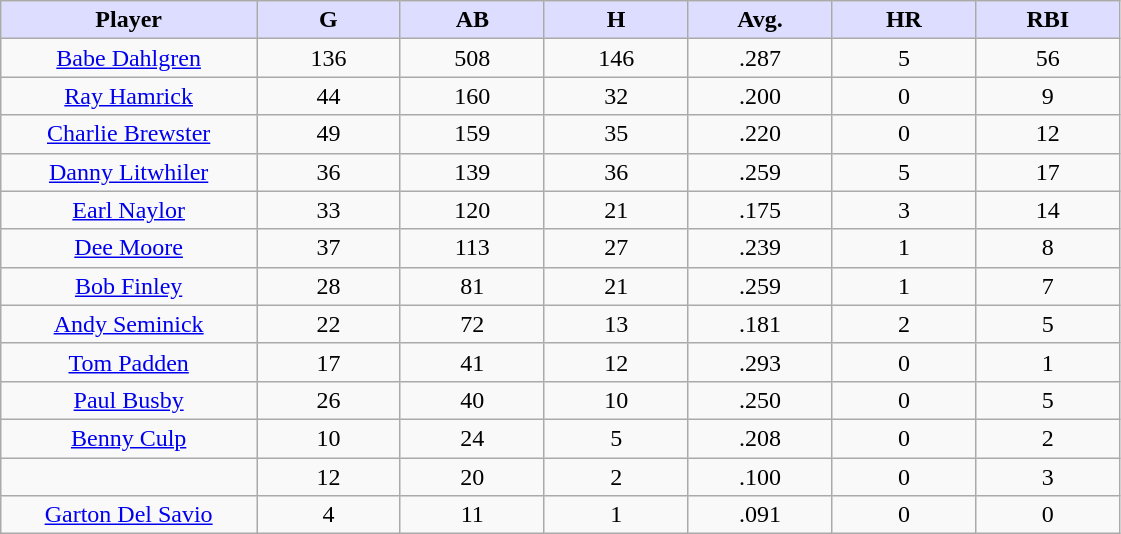<table class="wikitable sortable">
<tr>
<th style="background:#ddf; width:16%;">Player</th>
<th style="background:#ddf; width:9%;">G</th>
<th style="background:#ddf; width:9%;">AB</th>
<th style="background:#ddf; width:9%;">H</th>
<th style="background:#ddf; width:9%;">Avg.</th>
<th style="background:#ddf; width:9%;">HR</th>
<th style="background:#ddf; width:9%;">RBI</th>
</tr>
<tr style="text-align:center;">
<td><a href='#'>Babe Dahlgren</a></td>
<td>136</td>
<td>508</td>
<td>146</td>
<td>.287</td>
<td>5</td>
<td>56</td>
</tr>
<tr align=center>
<td><a href='#'>Ray Hamrick</a></td>
<td>44</td>
<td>160</td>
<td>32</td>
<td>.200</td>
<td>0</td>
<td>9</td>
</tr>
<tr align=center>
<td><a href='#'>Charlie Brewster</a></td>
<td>49</td>
<td>159</td>
<td>35</td>
<td>.220</td>
<td>0</td>
<td>12</td>
</tr>
<tr align=center>
<td><a href='#'>Danny Litwhiler</a></td>
<td>36</td>
<td>139</td>
<td>36</td>
<td>.259</td>
<td>5</td>
<td>17</td>
</tr>
<tr align=center>
<td><a href='#'>Earl Naylor</a></td>
<td>33</td>
<td>120</td>
<td>21</td>
<td>.175</td>
<td>3</td>
<td>14</td>
</tr>
<tr align=center>
<td><a href='#'>Dee Moore</a></td>
<td>37</td>
<td>113</td>
<td>27</td>
<td>.239</td>
<td>1</td>
<td>8</td>
</tr>
<tr align=center>
<td><a href='#'>Bob Finley</a></td>
<td>28</td>
<td>81</td>
<td>21</td>
<td>.259</td>
<td>1</td>
<td>7</td>
</tr>
<tr align=center>
<td><a href='#'>Andy Seminick</a></td>
<td>22</td>
<td>72</td>
<td>13</td>
<td>.181</td>
<td>2</td>
<td>5</td>
</tr>
<tr align=center>
<td><a href='#'>Tom Padden</a></td>
<td>17</td>
<td>41</td>
<td>12</td>
<td>.293</td>
<td>0</td>
<td>1</td>
</tr>
<tr align=center>
<td><a href='#'>Paul Busby</a></td>
<td>26</td>
<td>40</td>
<td>10</td>
<td>.250</td>
<td>0</td>
<td>5</td>
</tr>
<tr align=center>
<td><a href='#'>Benny Culp</a></td>
<td>10</td>
<td>24</td>
<td>5</td>
<td>.208</td>
<td>0</td>
<td>2</td>
</tr>
<tr align=center>
<td></td>
<td>12</td>
<td>20</td>
<td>2</td>
<td>.100</td>
<td>0</td>
<td>3</td>
</tr>
<tr align=center>
<td><a href='#'>Garton Del Savio</a></td>
<td>4</td>
<td>11</td>
<td>1</td>
<td>.091</td>
<td>0</td>
<td>0</td>
</tr>
</table>
